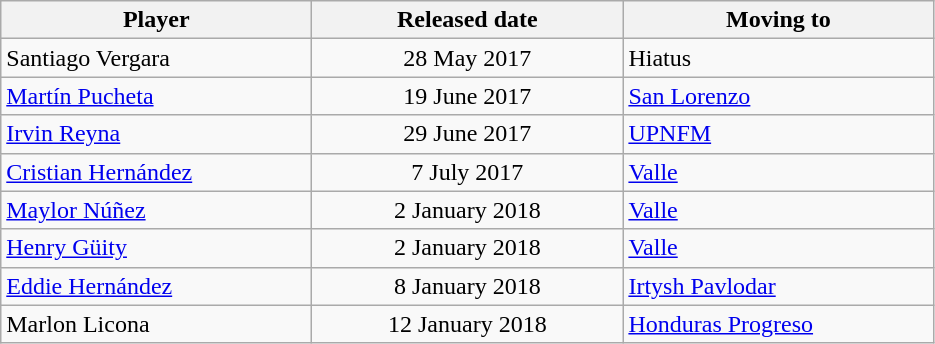<table class="wikitable">
<tr>
<th width="200">Player</th>
<th width="200">Released date</th>
<th width="200">Moving to</th>
</tr>
<tr>
<td> Santiago Vergara</td>
<td align="center">28 May 2017</td>
<td>Hiatus</td>
</tr>
<tr>
<td> <a href='#'>Martín Pucheta</a></td>
<td align="center">19 June 2017</td>
<td> <a href='#'>San Lorenzo</a></td>
</tr>
<tr>
<td> <a href='#'>Irvin Reyna</a></td>
<td align="center">29 June 2017</td>
<td> <a href='#'>UPNFM</a></td>
</tr>
<tr>
<td> <a href='#'>Cristian Hernández</a></td>
<td align="center">7 July 2017</td>
<td> <a href='#'>Valle</a></td>
</tr>
<tr>
<td> <a href='#'>Maylor Núñez</a></td>
<td align="center">2 January 2018</td>
<td> <a href='#'>Valle</a></td>
</tr>
<tr>
<td> <a href='#'>Henry Güity</a></td>
<td align="center">2 January 2018</td>
<td> <a href='#'>Valle</a></td>
</tr>
<tr>
<td> <a href='#'>Eddie Hernández</a></td>
<td align="center">8 January 2018</td>
<td> <a href='#'>Irtysh Pavlodar</a></td>
</tr>
<tr>
<td> Marlon Licona</td>
<td align="center">12 January 2018</td>
<td> <a href='#'>Honduras Progreso</a></td>
</tr>
</table>
